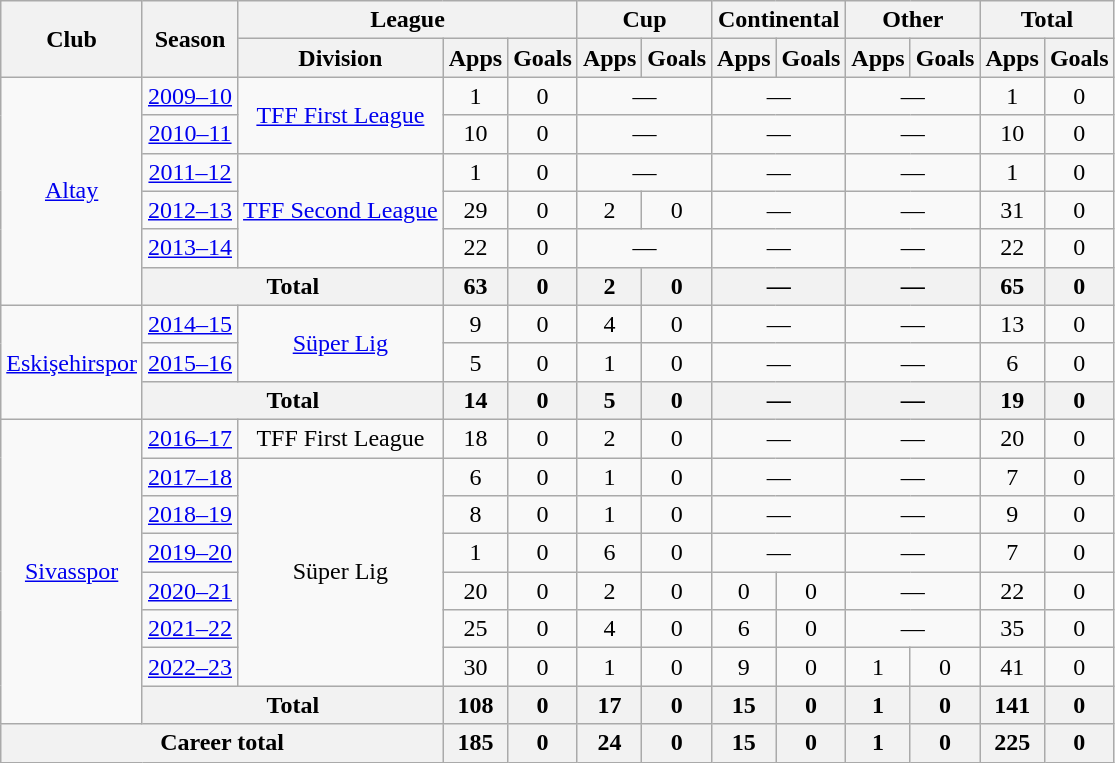<table class="wikitable" style="text-align:center">
<tr>
<th rowspan="2">Club</th>
<th rowspan="2">Season</th>
<th colspan="3">League</th>
<th colspan="2">Cup</th>
<th colspan="2">Continental</th>
<th colspan="2">Other</th>
<th colspan="2">Total</th>
</tr>
<tr>
<th>Division</th>
<th>Apps</th>
<th>Goals</th>
<th>Apps</th>
<th>Goals</th>
<th>Apps</th>
<th>Goals</th>
<th>Apps</th>
<th>Goals</th>
<th>Apps</th>
<th>Goals</th>
</tr>
<tr>
<td rowspan="6"><a href='#'>Altay</a></td>
<td><a href='#'>2009–10</a></td>
<td rowspan="2"><a href='#'>TFF First League</a></td>
<td>1</td>
<td>0</td>
<td colspan="2">—</td>
<td colspan="2">—</td>
<td colspan="2">—</td>
<td>1</td>
<td>0</td>
</tr>
<tr>
<td><a href='#'>2010–11</a></td>
<td>10</td>
<td>0</td>
<td colspan="2">—</td>
<td colspan="2">—</td>
<td colspan="2">—</td>
<td>10</td>
<td>0</td>
</tr>
<tr>
<td><a href='#'>2011–12</a></td>
<td rowspan="3"><a href='#'>TFF Second League</a></td>
<td>1</td>
<td>0</td>
<td colspan="2">—</td>
<td colspan="2">—</td>
<td colspan="2">—</td>
<td>1</td>
<td>0</td>
</tr>
<tr>
<td><a href='#'>2012–13</a></td>
<td>29</td>
<td>0</td>
<td>2</td>
<td>0</td>
<td colspan="2">—</td>
<td colspan="2">—</td>
<td>31</td>
<td>0</td>
</tr>
<tr>
<td align="center"><a href='#'>2013–14</a></td>
<td>22</td>
<td>0</td>
<td colspan="2">—</td>
<td colspan="2">—</td>
<td colspan="2">—</td>
<td>22</td>
<td>0</td>
</tr>
<tr>
<th colspan="2">Total</th>
<th>63</th>
<th>0</th>
<th>2</th>
<th>0</th>
<th colspan="2">—</th>
<th colspan="2">—</th>
<th>65</th>
<th>0</th>
</tr>
<tr>
<td rowspan="3"><a href='#'>Eskişehirspor</a></td>
<td><a href='#'>2014–15</a></td>
<td rowspan="2"><a href='#'>Süper Lig</a></td>
<td>9</td>
<td>0</td>
<td>4</td>
<td>0</td>
<td colspan="2">—</td>
<td colspan="2">—</td>
<td>13</td>
<td>0</td>
</tr>
<tr>
<td><a href='#'>2015–16</a></td>
<td>5</td>
<td>0</td>
<td>1</td>
<td>0</td>
<td colspan="2">—</td>
<td colspan="2">—</td>
<td>6</td>
<td>0</td>
</tr>
<tr>
<th colspan="2">Total</th>
<th>14</th>
<th>0</th>
<th>5</th>
<th>0</th>
<th colspan="2">—</th>
<th colspan="2">—</th>
<th>19</th>
<th>0</th>
</tr>
<tr>
<td rowspan="8"><a href='#'>Sivasspor</a></td>
<td><a href='#'>2016–17</a></td>
<td>TFF First League</td>
<td>18</td>
<td>0</td>
<td>2</td>
<td>0</td>
<td colspan="2">—</td>
<td colspan="2">—</td>
<td>20</td>
<td>0</td>
</tr>
<tr>
<td><a href='#'>2017–18</a></td>
<td rowspan="6">Süper Lig</td>
<td>6</td>
<td>0</td>
<td>1</td>
<td>0</td>
<td colspan="2">—</td>
<td colspan="2">—</td>
<td>7</td>
<td>0</td>
</tr>
<tr>
<td><a href='#'>2018–19</a></td>
<td>8</td>
<td>0</td>
<td>1</td>
<td>0</td>
<td colspan="2">—</td>
<td colspan="2">—</td>
<td>9</td>
<td>0</td>
</tr>
<tr>
<td><a href='#'>2019–20</a></td>
<td>1</td>
<td>0</td>
<td>6</td>
<td>0</td>
<td colspan="2">—</td>
<td colspan="2">—</td>
<td>7</td>
<td>0</td>
</tr>
<tr>
<td><a href='#'>2020–21</a></td>
<td>20</td>
<td>0</td>
<td>2</td>
<td>0</td>
<td>0</td>
<td>0</td>
<td colspan="2">—</td>
<td>22</td>
<td>0</td>
</tr>
<tr>
<td><a href='#'>2021–22</a></td>
<td>25</td>
<td>0</td>
<td>4</td>
<td>0</td>
<td>6</td>
<td>0</td>
<td colspan="2">—</td>
<td>35</td>
<td>0</td>
</tr>
<tr>
<td><a href='#'>2022–23</a></td>
<td>30</td>
<td>0</td>
<td>1</td>
<td>0</td>
<td>9</td>
<td>0</td>
<td>1</td>
<td>0</td>
<td>41</td>
<td>0</td>
</tr>
<tr>
<th colspan="2">Total</th>
<th>108</th>
<th>0</th>
<th>17</th>
<th>0</th>
<th>15</th>
<th>0</th>
<th>1</th>
<th>0</th>
<th>141</th>
<th>0</th>
</tr>
<tr>
<th colspan="3">Career total</th>
<th>185</th>
<th>0</th>
<th>24</th>
<th>0</th>
<th>15</th>
<th>0</th>
<th>1</th>
<th>0</th>
<th>225</th>
<th>0</th>
</tr>
</table>
